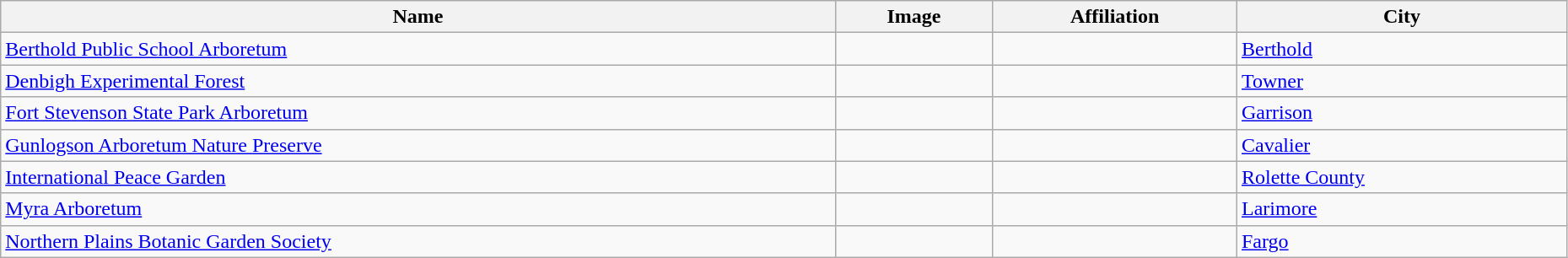<table class="wikitable" style="width:98%">
<tr>
<th>Name</th>
<th>Image</th>
<th>Affiliation</th>
<th>City</th>
</tr>
<tr>
<td><a href='#'>Berthold Public School Arboretum</a></td>
<td></td>
<td></td>
<td><a href='#'>Berthold</a></td>
</tr>
<tr>
<td><a href='#'>Denbigh Experimental Forest</a></td>
<td></td>
<td></td>
<td><a href='#'>Towner</a></td>
</tr>
<tr>
<td><a href='#'>Fort Stevenson State Park Arboretum</a></td>
<td></td>
<td></td>
<td><a href='#'>Garrison</a></td>
</tr>
<tr>
<td><a href='#'>Gunlogson Arboretum Nature Preserve</a></td>
<td></td>
<td></td>
<td><a href='#'>Cavalier</a></td>
</tr>
<tr>
<td><a href='#'>International Peace Garden</a></td>
<td></td>
<td></td>
<td><a href='#'>Rolette County</a></td>
</tr>
<tr>
<td><a href='#'>Myra Arboretum</a></td>
<td></td>
<td></td>
<td><a href='#'>Larimore</a></td>
</tr>
<tr>
<td><a href='#'>Northern Plains Botanic Garden Society</a></td>
<td></td>
<td></td>
<td><a href='#'>Fargo</a></td>
</tr>
</table>
